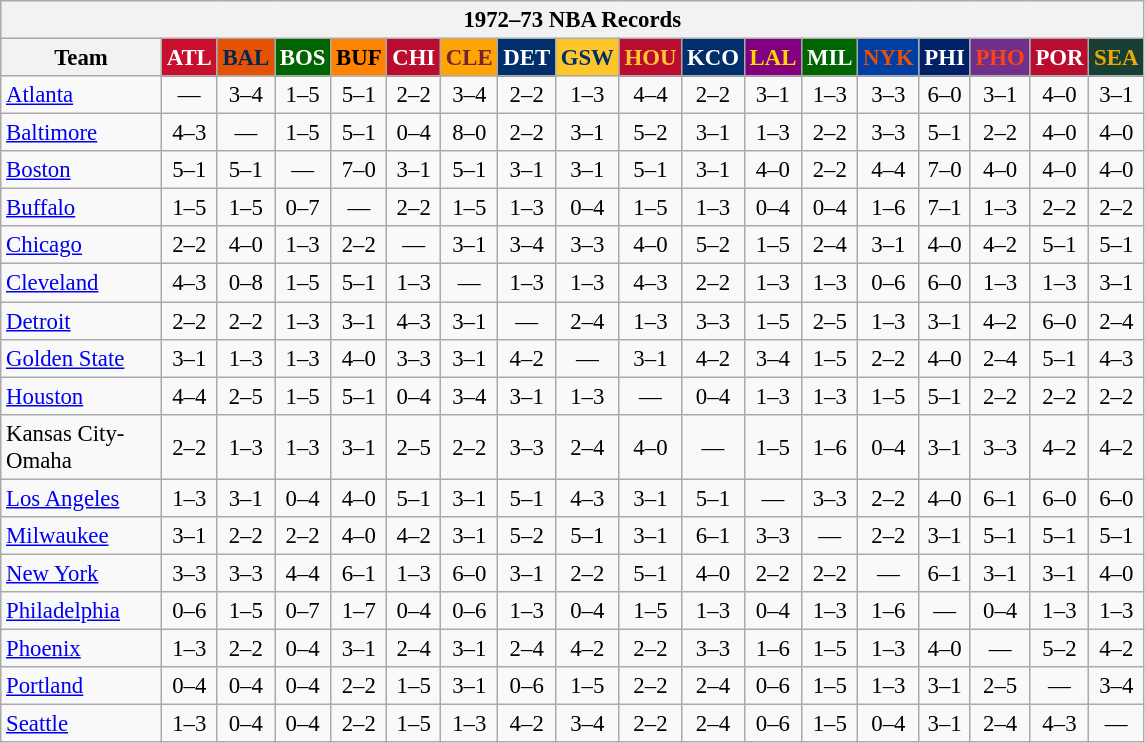<table class="wikitable" style="font-size:95%; text-align:center;">
<tr>
<th colspan=18>1972–73 NBA Records</th>
</tr>
<tr>
<th width=100>Team</th>
<th style="background:#C90F2E;color:#FFFFFF;width=35">ATL</th>
<th style="background:#E45206;color:#002854;width=35">BAL</th>
<th style="background:#006400;color:#FFFFFF;width=35">BOS</th>
<th style="background:#FF8201;color:#000000;width=35">BUF</th>
<th style="background:#BA0C2F;color:#FFFFFF;width=35">CHI</th>
<th style="background:#FFA402;color:#77222F;width=35">CLE</th>
<th style="background:#012F6B;color:#FFFFFF;width=35">DET</th>
<th style="background:#FFC62C;color:#012F6B;width=35">GSW</th>
<th style="background:#BA0C2F;color:#FEC72E;width=35">HOU</th>
<th style="background:#012F6B;color:#FFFFFF;width=35">KCO</th>
<th style="background:#800080;color:#FFD700;width=35">LAL</th>
<th style="background:#006400;color:#FFFFFF;width=35">MIL</th>
<th style="background:#003EA4;color:#E35208;width=35">NYK</th>
<th style="background:#012268;color:#FFFFFF;width=35">PHI</th>
<th style="background:#702F8B;color:#FA4417;width=35">PHO</th>
<th style="background:#BA0C2F;color:#FFFFFF;width=35">POR</th>
<th style="background:#173F36;color:#EBAA00;width=35">SEA</th>
</tr>
<tr>
<td style="text-align:left;"><a href='#'>Atlanta</a></td>
<td>—</td>
<td>3–4</td>
<td>1–5</td>
<td>5–1</td>
<td>2–2</td>
<td>3–4</td>
<td>2–2</td>
<td>1–3</td>
<td>4–4</td>
<td>2–2</td>
<td>3–1</td>
<td>1–3</td>
<td>3–3</td>
<td>6–0</td>
<td>3–1</td>
<td>4–0</td>
<td>3–1</td>
</tr>
<tr>
<td style="text-align:left;"><a href='#'>Baltimore</a></td>
<td>4–3</td>
<td>—</td>
<td>1–5</td>
<td>5–1</td>
<td>0–4</td>
<td>8–0</td>
<td>2–2</td>
<td>3–1</td>
<td>5–2</td>
<td>3–1</td>
<td>1–3</td>
<td>2–2</td>
<td>3–3</td>
<td>5–1</td>
<td>2–2</td>
<td>4–0</td>
<td>4–0</td>
</tr>
<tr>
<td style="text-align:left;"><a href='#'>Boston</a></td>
<td>5–1</td>
<td>5–1</td>
<td>—</td>
<td>7–0</td>
<td>3–1</td>
<td>5–1</td>
<td>3–1</td>
<td>3–1</td>
<td>5–1</td>
<td>3–1</td>
<td>4–0</td>
<td>2–2</td>
<td>4–4</td>
<td>7–0</td>
<td>4–0</td>
<td>4–0</td>
<td>4–0</td>
</tr>
<tr>
<td style="text-align:left;"><a href='#'>Buffalo</a></td>
<td>1–5</td>
<td>1–5</td>
<td>0–7</td>
<td>—</td>
<td>2–2</td>
<td>1–5</td>
<td>1–3</td>
<td>0–4</td>
<td>1–5</td>
<td>1–3</td>
<td>0–4</td>
<td>0–4</td>
<td>1–6</td>
<td>7–1</td>
<td>1–3</td>
<td>2–2</td>
<td>2–2</td>
</tr>
<tr>
<td style="text-align:left;"><a href='#'>Chicago</a></td>
<td>2–2</td>
<td>4–0</td>
<td>1–3</td>
<td>2–2</td>
<td>—</td>
<td>3–1</td>
<td>3–4</td>
<td>3–3</td>
<td>4–0</td>
<td>5–2</td>
<td>1–5</td>
<td>2–4</td>
<td>3–1</td>
<td>4–0</td>
<td>4–2</td>
<td>5–1</td>
<td>5–1</td>
</tr>
<tr>
<td style="text-align:left;"><a href='#'>Cleveland</a></td>
<td>4–3</td>
<td>0–8</td>
<td>1–5</td>
<td>5–1</td>
<td>1–3</td>
<td>—</td>
<td>1–3</td>
<td>1–3</td>
<td>4–3</td>
<td>2–2</td>
<td>1–3</td>
<td>1–3</td>
<td>0–6</td>
<td>6–0</td>
<td>1–3</td>
<td>1–3</td>
<td>3–1</td>
</tr>
<tr>
<td style="text-align:left;"><a href='#'>Detroit</a></td>
<td>2–2</td>
<td>2–2</td>
<td>1–3</td>
<td>3–1</td>
<td>4–3</td>
<td>3–1</td>
<td>—</td>
<td>2–4</td>
<td>1–3</td>
<td>3–3</td>
<td>1–5</td>
<td>2–5</td>
<td>1–3</td>
<td>3–1</td>
<td>4–2</td>
<td>6–0</td>
<td>2–4</td>
</tr>
<tr>
<td style="text-align:left;"><a href='#'>Golden State</a></td>
<td>3–1</td>
<td>1–3</td>
<td>1–3</td>
<td>4–0</td>
<td>3–3</td>
<td>3–1</td>
<td>4–2</td>
<td>—</td>
<td>3–1</td>
<td>4–2</td>
<td>3–4</td>
<td>1–5</td>
<td>2–2</td>
<td>4–0</td>
<td>2–4</td>
<td>5–1</td>
<td>4–3</td>
</tr>
<tr>
<td style="text-align:left;"><a href='#'>Houston</a></td>
<td>4–4</td>
<td>2–5</td>
<td>1–5</td>
<td>5–1</td>
<td>0–4</td>
<td>3–4</td>
<td>3–1</td>
<td>1–3</td>
<td>—</td>
<td>0–4</td>
<td>1–3</td>
<td>1–3</td>
<td>1–5</td>
<td>5–1</td>
<td>2–2</td>
<td>2–2</td>
<td>2–2</td>
</tr>
<tr>
<td style="text-align:left;">Kansas City-Omaha</td>
<td>2–2</td>
<td>1–3</td>
<td>1–3</td>
<td>3–1</td>
<td>2–5</td>
<td>2–2</td>
<td>3–3</td>
<td>2–4</td>
<td>4–0</td>
<td>—</td>
<td>1–5</td>
<td>1–6</td>
<td>0–4</td>
<td>3–1</td>
<td>3–3</td>
<td>4–2</td>
<td>4–2</td>
</tr>
<tr>
<td style="text-align:left;"><a href='#'>Los Angeles</a></td>
<td>1–3</td>
<td>3–1</td>
<td>0–4</td>
<td>4–0</td>
<td>5–1</td>
<td>3–1</td>
<td>5–1</td>
<td>4–3</td>
<td>3–1</td>
<td>5–1</td>
<td>—</td>
<td>3–3</td>
<td>2–2</td>
<td>4–0</td>
<td>6–1</td>
<td>6–0</td>
<td>6–0</td>
</tr>
<tr>
<td style="text-align:left;"><a href='#'>Milwaukee</a></td>
<td>3–1</td>
<td>2–2</td>
<td>2–2</td>
<td>4–0</td>
<td>4–2</td>
<td>3–1</td>
<td>5–2</td>
<td>5–1</td>
<td>3–1</td>
<td>6–1</td>
<td>3–3</td>
<td>—</td>
<td>2–2</td>
<td>3–1</td>
<td>5–1</td>
<td>5–1</td>
<td>5–1</td>
</tr>
<tr>
<td style="text-align:left;"><a href='#'>New York</a></td>
<td>3–3</td>
<td>3–3</td>
<td>4–4</td>
<td>6–1</td>
<td>1–3</td>
<td>6–0</td>
<td>3–1</td>
<td>2–2</td>
<td>5–1</td>
<td>4–0</td>
<td>2–2</td>
<td>2–2</td>
<td>—</td>
<td>6–1</td>
<td>3–1</td>
<td>3–1</td>
<td>4–0</td>
</tr>
<tr>
<td style="text-align:left;"><a href='#'>Philadelphia</a></td>
<td>0–6</td>
<td>1–5</td>
<td>0–7</td>
<td>1–7</td>
<td>0–4</td>
<td>0–6</td>
<td>1–3</td>
<td>0–4</td>
<td>1–5</td>
<td>1–3</td>
<td>0–4</td>
<td>1–3</td>
<td>1–6</td>
<td>—</td>
<td>0–4</td>
<td>1–3</td>
<td>1–3</td>
</tr>
<tr>
<td style="text-align:left;"><a href='#'>Phoenix</a></td>
<td>1–3</td>
<td>2–2</td>
<td>0–4</td>
<td>3–1</td>
<td>2–4</td>
<td>3–1</td>
<td>2–4</td>
<td>4–2</td>
<td>2–2</td>
<td>3–3</td>
<td>1–6</td>
<td>1–5</td>
<td>1–3</td>
<td>4–0</td>
<td>—</td>
<td>5–2</td>
<td>4–2</td>
</tr>
<tr>
<td style="text-align:left;"><a href='#'>Portland</a></td>
<td>0–4</td>
<td>0–4</td>
<td>0–4</td>
<td>2–2</td>
<td>1–5</td>
<td>3–1</td>
<td>0–6</td>
<td>1–5</td>
<td>2–2</td>
<td>2–4</td>
<td>0–6</td>
<td>1–5</td>
<td>1–3</td>
<td>3–1</td>
<td>2–5</td>
<td>—</td>
<td>3–4</td>
</tr>
<tr>
<td style="text-align:left;"><a href='#'>Seattle</a></td>
<td>1–3</td>
<td>0–4</td>
<td>0–4</td>
<td>2–2</td>
<td>1–5</td>
<td>1–3</td>
<td>4–2</td>
<td>3–4</td>
<td>2–2</td>
<td>2–4</td>
<td>0–6</td>
<td>1–5</td>
<td>0–4</td>
<td>3–1</td>
<td>2–4</td>
<td>4–3</td>
<td>—</td>
</tr>
</table>
